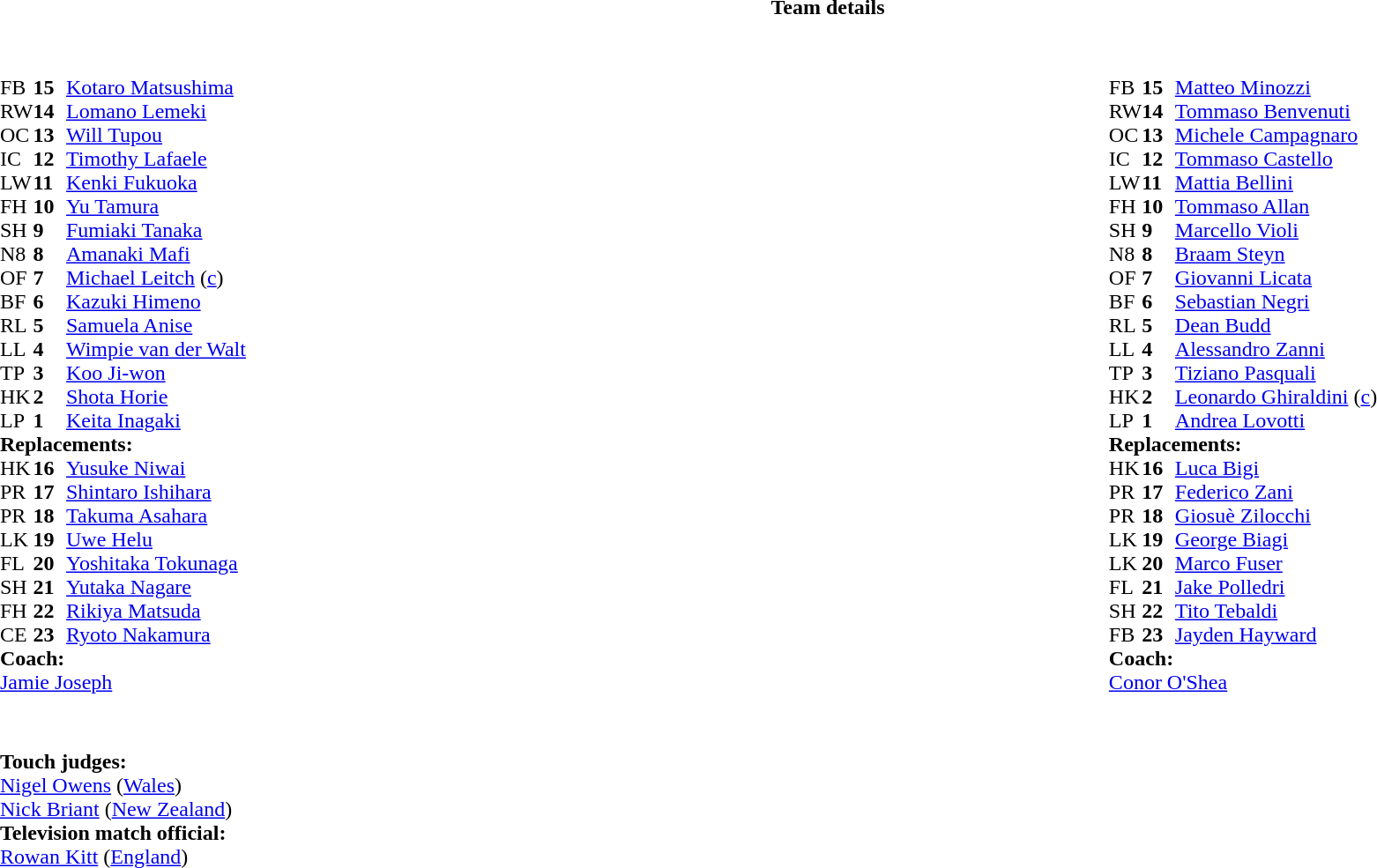<table border="0" style="width:100%;" class="collapsible collapsed">
<tr>
<th>Team details</th>
</tr>
<tr>
<td><br><table style="width:100%;">
<tr>
<td style="vertical-align:top; width:50%;"><br><table style="font-size: 100%" cellspacing="0" cellpadding="0">
<tr>
<th width="25"></th>
<th width="25"></th>
</tr>
<tr>
<td>FB</td>
<td><strong>15</strong></td>
<td><a href='#'>Kotaro Matsushima</a></td>
</tr>
<tr>
<td>RW</td>
<td><strong>14</strong></td>
<td><a href='#'>Lomano Lemeki</a></td>
</tr>
<tr>
<td>OC</td>
<td><strong>13</strong></td>
<td><a href='#'>Will Tupou</a></td>
<td></td>
<td></td>
</tr>
<tr>
<td>IC</td>
<td><strong>12</strong></td>
<td><a href='#'>Timothy Lafaele</a></td>
</tr>
<tr>
<td>LW</td>
<td><strong>11</strong></td>
<td><a href='#'>Kenki Fukuoka</a></td>
</tr>
<tr>
<td>FH</td>
<td><strong>10</strong></td>
<td><a href='#'>Yu Tamura</a></td>
<td></td>
<td></td>
</tr>
<tr>
<td>SH</td>
<td><strong>9</strong></td>
<td><a href='#'>Fumiaki Tanaka</a></td>
<td></td>
<td></td>
</tr>
<tr>
<td>N8</td>
<td><strong>8</strong></td>
<td><a href='#'>Amanaki Mafi</a></td>
<td></td>
<td></td>
</tr>
<tr>
<td>OF</td>
<td><strong>7</strong></td>
<td><a href='#'>Michael Leitch</a> (<a href='#'>c</a>)</td>
</tr>
<tr>
<td>BF</td>
<td><strong>6</strong></td>
<td><a href='#'>Kazuki Himeno</a></td>
</tr>
<tr>
<td>RL</td>
<td><strong>5</strong></td>
<td><a href='#'>Samuela Anise</a></td>
</tr>
<tr>
<td>LL</td>
<td><strong>4</strong></td>
<td><a href='#'>Wimpie van der Walt</a></td>
<td></td>
<td></td>
</tr>
<tr>
<td>TP</td>
<td><strong>3</strong></td>
<td><a href='#'>Koo Ji-won</a></td>
<td></td>
<td></td>
</tr>
<tr>
<td>HK</td>
<td><strong>2</strong></td>
<td><a href='#'>Shota Horie</a></td>
<td></td>
<td></td>
</tr>
<tr>
<td>LP</td>
<td><strong>1</strong></td>
<td><a href='#'>Keita Inagaki</a></td>
<td></td>
<td></td>
</tr>
<tr>
<td colspan="3"><strong>Replacements:</strong></td>
</tr>
<tr>
<td>HK</td>
<td><strong>16</strong></td>
<td><a href='#'>Yusuke Niwai</a></td>
<td></td>
<td></td>
</tr>
<tr>
<td>PR</td>
<td><strong>17</strong></td>
<td><a href='#'>Shintaro Ishihara</a></td>
<td></td>
<td></td>
</tr>
<tr>
<td>PR</td>
<td><strong>18</strong></td>
<td><a href='#'>Takuma Asahara</a></td>
<td></td>
<td></td>
</tr>
<tr>
<td>LK</td>
<td><strong>19</strong></td>
<td><a href='#'>Uwe Helu</a></td>
<td></td>
<td></td>
</tr>
<tr>
<td>FL</td>
<td><strong>20</strong></td>
<td><a href='#'>Yoshitaka Tokunaga</a></td>
<td></td>
<td></td>
</tr>
<tr>
<td>SH</td>
<td><strong>21</strong></td>
<td><a href='#'>Yutaka Nagare</a></td>
<td></td>
<td></td>
</tr>
<tr>
<td>FH</td>
<td><strong>22</strong></td>
<td><a href='#'>Rikiya Matsuda</a></td>
<td></td>
<td></td>
</tr>
<tr>
<td>CE</td>
<td><strong>23</strong></td>
<td><a href='#'>Ryoto Nakamura</a></td>
<td></td>
<td></td>
</tr>
<tr>
<td colspan="3"><strong>Coach:</strong></td>
</tr>
<tr>
<td colspan="4"> <a href='#'>Jamie Joseph</a></td>
</tr>
</table>
</td>
<td style="vertical-align:top; width:50%;"><br><table cellspacing="0" cellpadding="0" style="font-size:100%; margin:auto;">
<tr>
<th width="25"></th>
<th width="25"></th>
</tr>
<tr>
<td>FB</td>
<td><strong>15</strong></td>
<td><a href='#'>Matteo Minozzi</a></td>
</tr>
<tr>
<td>RW</td>
<td><strong>14</strong></td>
<td><a href='#'>Tommaso Benvenuti</a></td>
</tr>
<tr>
<td>OC</td>
<td><strong>13</strong></td>
<td><a href='#'>Michele Campagnaro</a></td>
</tr>
<tr>
<td>IC</td>
<td><strong>12</strong></td>
<td><a href='#'>Tommaso Castello</a></td>
</tr>
<tr>
<td>LW</td>
<td><strong>11</strong></td>
<td><a href='#'>Mattia Bellini</a></td>
<td></td>
<td></td>
</tr>
<tr>
<td>FH</td>
<td><strong>10</strong></td>
<td><a href='#'>Tommaso Allan</a></td>
</tr>
<tr>
<td>SH</td>
<td><strong>9</strong></td>
<td><a href='#'>Marcello Violi</a></td>
<td></td>
<td></td>
</tr>
<tr>
<td>N8</td>
<td><strong>8</strong></td>
<td><a href='#'>Braam Steyn</a></td>
</tr>
<tr>
<td>OF</td>
<td><strong>7</strong></td>
<td><a href='#'>Giovanni Licata</a></td>
<td></td>
<td></td>
</tr>
<tr>
<td>BF</td>
<td><strong>6</strong></td>
<td><a href='#'>Sebastian Negri</a></td>
</tr>
<tr>
<td>RL</td>
<td><strong>5</strong></td>
<td><a href='#'>Dean Budd</a></td>
<td></td>
<td></td>
</tr>
<tr>
<td>LL</td>
<td><strong>4</strong></td>
<td><a href='#'>Alessandro Zanni</a></td>
<td></td>
<td></td>
</tr>
<tr>
<td>TP</td>
<td><strong>3</strong></td>
<td><a href='#'>Tiziano Pasquali</a></td>
<td></td>
<td></td>
</tr>
<tr>
<td>HK</td>
<td><strong>2</strong></td>
<td><a href='#'>Leonardo Ghiraldini</a> (<a href='#'>c</a>)</td>
<td></td>
<td></td>
</tr>
<tr>
<td>LP</td>
<td><strong>1</strong></td>
<td><a href='#'>Andrea Lovotti</a></td>
<td></td>
<td></td>
</tr>
<tr>
<td colspan=3><strong>Replacements:</strong></td>
</tr>
<tr>
<td>HK</td>
<td><strong>16</strong></td>
<td><a href='#'>Luca Bigi</a></td>
<td></td>
<td></td>
</tr>
<tr>
<td>PR</td>
<td><strong>17</strong></td>
<td><a href='#'>Federico Zani</a></td>
<td></td>
<td></td>
</tr>
<tr>
<td>PR</td>
<td><strong>18</strong></td>
<td><a href='#'>Giosuè Zilocchi</a></td>
<td></td>
<td></td>
</tr>
<tr>
<td>LK</td>
<td><strong>19</strong></td>
<td><a href='#'>George Biagi</a></td>
<td></td>
<td></td>
</tr>
<tr>
<td>LK</td>
<td><strong>20</strong></td>
<td><a href='#'>Marco Fuser</a></td>
<td></td>
<td></td>
</tr>
<tr>
<td>FL</td>
<td><strong>21</strong></td>
<td><a href='#'>Jake Polledri</a></td>
<td></td>
<td></td>
</tr>
<tr>
<td>SH</td>
<td><strong>22</strong></td>
<td><a href='#'>Tito Tebaldi</a></td>
<td></td>
<td></td>
</tr>
<tr>
<td>FB</td>
<td><strong>23</strong></td>
<td><a href='#'>Jayden Hayward</a></td>
<td></td>
<td></td>
</tr>
<tr>
<td colspan=3><strong>Coach:</strong></td>
</tr>
<tr>
<td colspan="4"> <a href='#'>Conor O'Shea</a></td>
</tr>
</table>
</td>
</tr>
</table>
<table style="width:100%; font-size:100%;">
<tr>
<td><br><br><strong>Touch judges:</strong>
<br><a href='#'>Nigel Owens</a> (<a href='#'>Wales</a>)
<br><a href='#'>Nick Briant</a> (<a href='#'>New Zealand</a>)
<br><strong>Television match official:</strong>
<br><a href='#'>Rowan Kitt</a> (<a href='#'>England</a>)</td>
</tr>
</table>
</td>
</tr>
</table>
